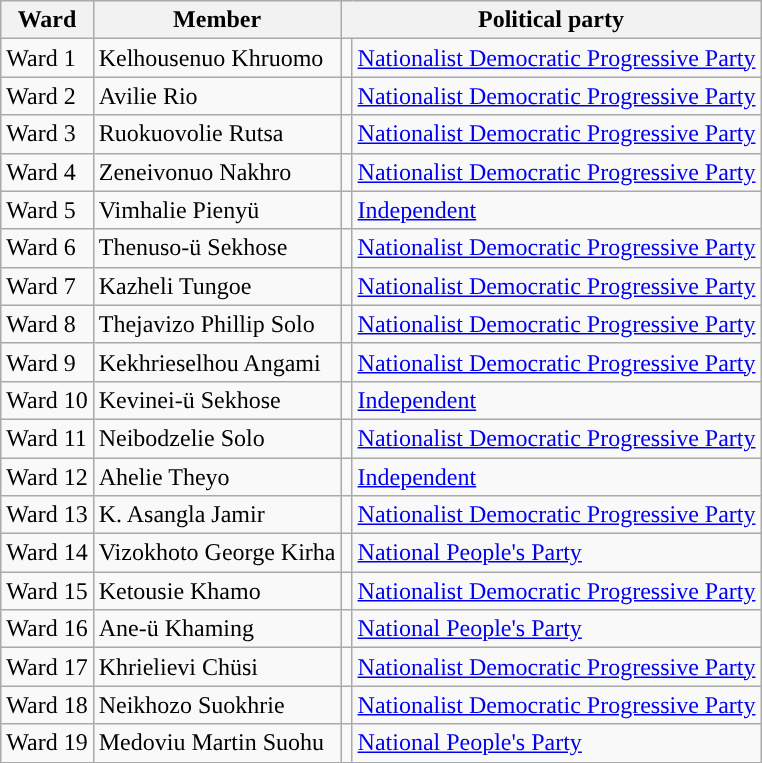<table class="wikitable sortable">
<tr>
<th>Ward</th>
<th>Member</th>
<th colspan="2">Political party</th>
</tr>
<tr>
<td>Ward 1</td>
<td>Kelhousenuo Khruomo</td>
<td style="background:"></td>
<td><a href='#'>Nationalist Democratic Progressive Party</a></td>
</tr>
<tr>
<td>Ward 2</td>
<td>Avilie Rio</td>
<td style="background:"></td>
<td><a href='#'>Nationalist Democratic Progressive Party</a></td>
</tr>
<tr>
<td>Ward 3</td>
<td>Ruokuovolie Rutsa</td>
<td style="background:"></td>
<td><a href='#'>Nationalist Democratic Progressive Party</a></td>
</tr>
<tr>
<td>Ward 4</td>
<td>Zeneivonuo Nakhro</td>
<td style="background:"></td>
<td><a href='#'>Nationalist Democratic Progressive Party</a></td>
</tr>
<tr>
<td>Ward 5</td>
<td>Vimhalie Pienyü</td>
<td style="background:"></td>
<td><a href='#'>Independent</a></td>
</tr>
<tr>
<td>Ward 6</td>
<td>Thenuso-ü Sekhose</td>
<td style="background:"></td>
<td><a href='#'>Nationalist Democratic Progressive Party</a></td>
</tr>
<tr>
<td>Ward 7</td>
<td>Kazheli Tungoe</td>
<td style="background:"></td>
<td><a href='#'>Nationalist Democratic Progressive Party</a></td>
</tr>
<tr>
<td>Ward 8</td>
<td>Thejavizo Phillip Solo</td>
<td style="background:"></td>
<td><a href='#'>Nationalist Democratic Progressive Party</a></td>
</tr>
<tr>
<td>Ward 9</td>
<td>Kekhrieselhou Angami</td>
<td style="background:"></td>
<td><a href='#'>Nationalist Democratic Progressive Party</a></td>
</tr>
<tr>
<td>Ward 10</td>
<td>Kevinei-ü Sekhose</td>
<td style="background:"></td>
<td><a href='#'>Independent</a></td>
</tr>
<tr>
<td>Ward 11</td>
<td>Neibodzelie Solo</td>
<td style="background:"></td>
<td><a href='#'>Nationalist Democratic Progressive Party</a></td>
</tr>
<tr>
<td>Ward 12</td>
<td>Ahelie Theyo</td>
<td style="background:"></td>
<td><a href='#'>Independent</a></td>
</tr>
<tr>
<td>Ward 13</td>
<td>K. Asangla Jamir</td>
<td style="background:"></td>
<td><a href='#'>Nationalist Democratic Progressive Party</a></td>
</tr>
<tr>
<td>Ward 14</td>
<td>Vizokhoto George Kirha</td>
<td style="background:"></td>
<td><a href='#'>National People's Party</a></td>
</tr>
<tr>
<td>Ward 15</td>
<td>Ketousie Khamo</td>
<td style="background:"></td>
<td><a href='#'>Nationalist Democratic Progressive Party</a></td>
</tr>
<tr>
<td>Ward 16</td>
<td>Ane-ü Khaming</td>
<td style="background:"></td>
<td><a href='#'>National People's Party</a></td>
</tr>
<tr>
<td>Ward 17</td>
<td>Khrielievi Chüsi</td>
<td style="background:"></td>
<td><a href='#'>Nationalist Democratic Progressive Party</a></td>
</tr>
<tr>
<td>Ward 18</td>
<td>Neikhozo Suokhrie</td>
<td style="background:"></td>
<td><a href='#'>Nationalist Democratic Progressive Party</a></td>
</tr>
<tr>
<td>Ward 19</td>
<td>Medoviu Martin Suohu</td>
<td style="background:"></td>
<td><a href='#'>National People's Party</a></td>
</tr>
<tr>
</tr>
</table>
